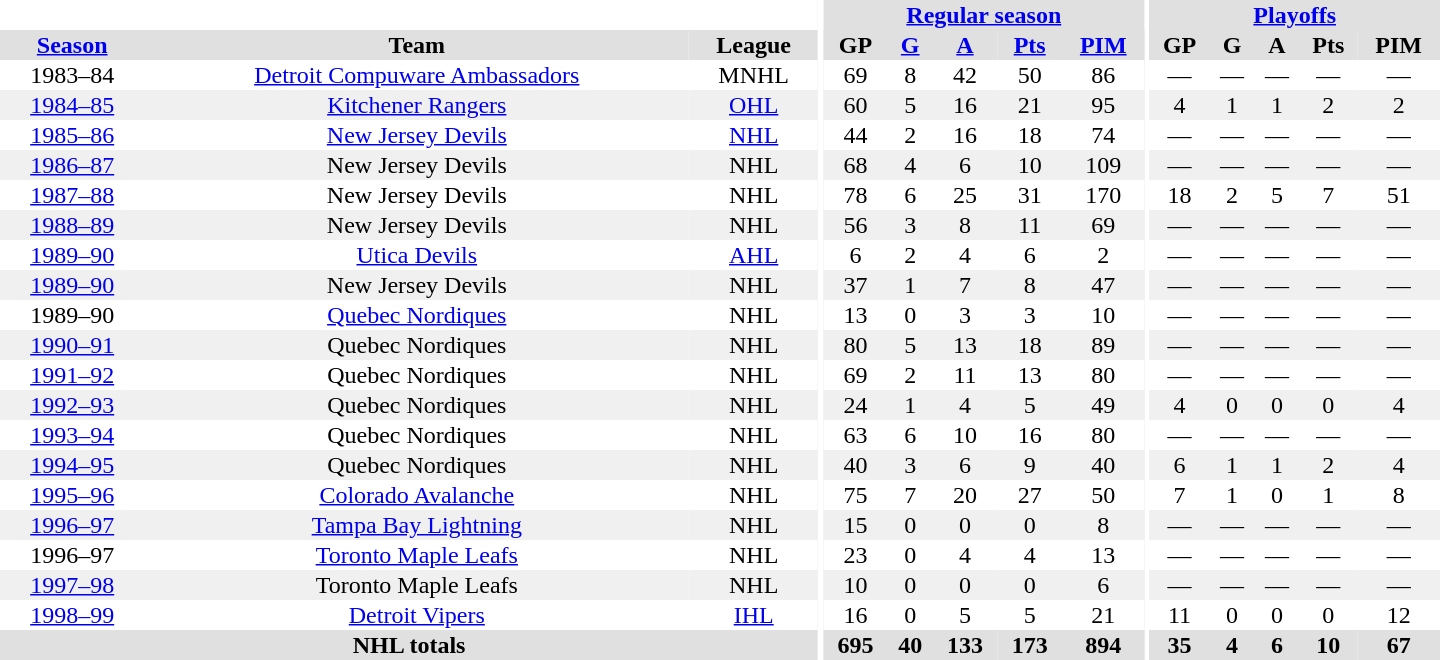<table border="0" cellpadding="1" cellspacing="0" style="text-align:center; width:60em;">
<tr bgcolor="#e0e0e0">
<th colspan="3" bgcolor="#ffffff"></th>
<th rowspan="99" bgcolor="#ffffff"></th>
<th colspan="5"><a href='#'>Regular season</a></th>
<th rowspan="99" bgcolor="#ffffff"></th>
<th colspan="5"><a href='#'>Playoffs</a></th>
</tr>
<tr bgcolor="#e0e0e0">
<th><a href='#'>Season</a></th>
<th>Team</th>
<th>League</th>
<th>GP</th>
<th><a href='#'>G</a></th>
<th><a href='#'>A</a></th>
<th><a href='#'>Pts</a></th>
<th><a href='#'>PIM</a></th>
<th>GP</th>
<th>G</th>
<th>A</th>
<th>Pts</th>
<th>PIM</th>
</tr>
<tr>
<td>1983–84</td>
<td><a href='#'>Detroit Compuware Ambassadors</a></td>
<td>MNHL</td>
<td>69</td>
<td>8</td>
<td>42</td>
<td>50</td>
<td>86</td>
<td>—</td>
<td>—</td>
<td>—</td>
<td>—</td>
<td>—</td>
</tr>
<tr bgcolor="#f0f0f0">
<td><a href='#'>1984–85</a></td>
<td><a href='#'>Kitchener Rangers</a></td>
<td><a href='#'>OHL</a></td>
<td>60</td>
<td>5</td>
<td>16</td>
<td>21</td>
<td>95</td>
<td>4</td>
<td>1</td>
<td>1</td>
<td>2</td>
<td>2</td>
</tr>
<tr>
<td><a href='#'>1985–86</a></td>
<td><a href='#'>New Jersey Devils</a></td>
<td><a href='#'>NHL</a></td>
<td>44</td>
<td>2</td>
<td>16</td>
<td>18</td>
<td>74</td>
<td>—</td>
<td>—</td>
<td>—</td>
<td>—</td>
<td>—</td>
</tr>
<tr bgcolor="#f0f0f0">
<td><a href='#'>1986–87</a></td>
<td>New Jersey Devils</td>
<td>NHL</td>
<td>68</td>
<td>4</td>
<td>6</td>
<td>10</td>
<td>109</td>
<td>—</td>
<td>—</td>
<td>—</td>
<td>—</td>
<td>—</td>
</tr>
<tr>
<td><a href='#'>1987–88</a></td>
<td>New Jersey Devils</td>
<td>NHL</td>
<td>78</td>
<td>6</td>
<td>25</td>
<td>31</td>
<td>170</td>
<td>18</td>
<td>2</td>
<td>5</td>
<td>7</td>
<td>51</td>
</tr>
<tr bgcolor="#f0f0f0">
<td><a href='#'>1988–89</a></td>
<td>New Jersey Devils</td>
<td>NHL</td>
<td>56</td>
<td>3</td>
<td>8</td>
<td>11</td>
<td>69</td>
<td>—</td>
<td>—</td>
<td>—</td>
<td>—</td>
<td>—</td>
</tr>
<tr>
<td><a href='#'>1989–90</a></td>
<td><a href='#'>Utica Devils</a></td>
<td><a href='#'>AHL</a></td>
<td>6</td>
<td>2</td>
<td>4</td>
<td>6</td>
<td>2</td>
<td>—</td>
<td>—</td>
<td>—</td>
<td>—</td>
<td>—</td>
</tr>
<tr bgcolor="#f0f0f0">
<td><a href='#'>1989–90</a></td>
<td>New Jersey Devils</td>
<td>NHL</td>
<td>37</td>
<td>1</td>
<td>7</td>
<td>8</td>
<td>47</td>
<td>—</td>
<td>—</td>
<td>—</td>
<td>—</td>
<td>—</td>
</tr>
<tr>
<td>1989–90</td>
<td><a href='#'>Quebec Nordiques</a></td>
<td>NHL</td>
<td>13</td>
<td>0</td>
<td>3</td>
<td>3</td>
<td>10</td>
<td>—</td>
<td>—</td>
<td>—</td>
<td>—</td>
<td>—</td>
</tr>
<tr bgcolor="#f0f0f0">
<td><a href='#'>1990–91</a></td>
<td>Quebec Nordiques</td>
<td>NHL</td>
<td>80</td>
<td>5</td>
<td>13</td>
<td>18</td>
<td>89</td>
<td>—</td>
<td>—</td>
<td>—</td>
<td>—</td>
<td>—</td>
</tr>
<tr>
<td><a href='#'>1991–92</a></td>
<td>Quebec Nordiques</td>
<td>NHL</td>
<td>69</td>
<td>2</td>
<td>11</td>
<td>13</td>
<td>80</td>
<td>—</td>
<td>—</td>
<td>—</td>
<td>—</td>
<td>—</td>
</tr>
<tr bgcolor="#f0f0f0">
<td><a href='#'>1992–93</a></td>
<td>Quebec Nordiques</td>
<td>NHL</td>
<td>24</td>
<td>1</td>
<td>4</td>
<td>5</td>
<td>49</td>
<td>4</td>
<td>0</td>
<td>0</td>
<td>0</td>
<td>4</td>
</tr>
<tr>
<td><a href='#'>1993–94</a></td>
<td>Quebec Nordiques</td>
<td>NHL</td>
<td>63</td>
<td>6</td>
<td>10</td>
<td>16</td>
<td>80</td>
<td>—</td>
<td>—</td>
<td>—</td>
<td>—</td>
<td>—</td>
</tr>
<tr bgcolor="#f0f0f0">
<td><a href='#'>1994–95</a></td>
<td>Quebec Nordiques</td>
<td>NHL</td>
<td>40</td>
<td>3</td>
<td>6</td>
<td>9</td>
<td>40</td>
<td>6</td>
<td>1</td>
<td>1</td>
<td>2</td>
<td>4</td>
</tr>
<tr>
<td><a href='#'>1995–96</a></td>
<td><a href='#'>Colorado Avalanche</a></td>
<td>NHL</td>
<td>75</td>
<td>7</td>
<td>20</td>
<td>27</td>
<td>50</td>
<td>7</td>
<td>1</td>
<td>0</td>
<td>1</td>
<td>8</td>
</tr>
<tr bgcolor="#f0f0f0">
<td><a href='#'>1996–97</a></td>
<td><a href='#'>Tampa Bay Lightning</a></td>
<td>NHL</td>
<td>15</td>
<td>0</td>
<td>0</td>
<td>0</td>
<td>8</td>
<td>—</td>
<td>—</td>
<td>—</td>
<td>—</td>
<td>—</td>
</tr>
<tr>
<td>1996–97</td>
<td><a href='#'>Toronto Maple Leafs</a></td>
<td>NHL</td>
<td>23</td>
<td>0</td>
<td>4</td>
<td>4</td>
<td>13</td>
<td>—</td>
<td>—</td>
<td>—</td>
<td>—</td>
<td>—</td>
</tr>
<tr bgcolor="#f0f0f0">
<td><a href='#'>1997–98</a></td>
<td>Toronto Maple Leafs</td>
<td>NHL</td>
<td>10</td>
<td>0</td>
<td>0</td>
<td>0</td>
<td>6</td>
<td>—</td>
<td>—</td>
<td>—</td>
<td>—</td>
<td>—</td>
</tr>
<tr>
<td><a href='#'>1998–99</a></td>
<td><a href='#'>Detroit Vipers</a></td>
<td><a href='#'>IHL</a></td>
<td>16</td>
<td>0</td>
<td>5</td>
<td>5</td>
<td>21</td>
<td>11</td>
<td>0</td>
<td>0</td>
<td>0</td>
<td>12</td>
</tr>
<tr bgcolor="#e0e0e0">
<th colspan="3">NHL totals</th>
<th>695</th>
<th>40</th>
<th>133</th>
<th>173</th>
<th>894</th>
<th>35</th>
<th>4</th>
<th>6</th>
<th>10</th>
<th>67</th>
</tr>
</table>
